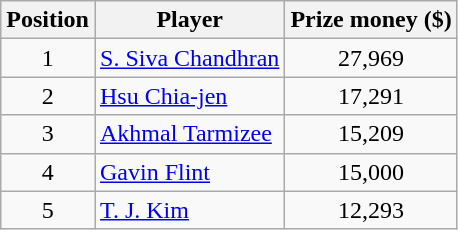<table class="wikitable">
<tr>
<th>Position</th>
<th>Player</th>
<th>Prize money ($)</th>
</tr>
<tr>
<td align=center>1</td>
<td> <a href='#'>S. Siva Chandhran</a></td>
<td align=center>27,969</td>
</tr>
<tr>
<td align=center>2</td>
<td> <a href='#'>Hsu Chia-jen</a></td>
<td align=center>17,291</td>
</tr>
<tr>
<td align=center>3</td>
<td> <a href='#'>Akhmal Tarmizee</a></td>
<td align=center>15,209</td>
</tr>
<tr>
<td align=center>4</td>
<td> <a href='#'>Gavin Flint</a></td>
<td align=center>15,000</td>
</tr>
<tr>
<td align=center>5</td>
<td> <a href='#'>T. J. Kim</a></td>
<td align=center>12,293</td>
</tr>
</table>
